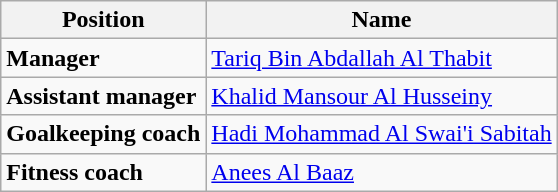<table class="wikitable">
<tr>
<th>Position</th>
<th>Name</th>
</tr>
<tr>
<td><strong>Manager</strong></td>
<td> <a href='#'>Tariq Bin Abdallah Al Thabit</a></td>
</tr>
<tr>
<td><strong>Assistant manager</strong></td>
<td> <a href='#'>Khalid Mansour Al Husseiny</a></td>
</tr>
<tr>
<td><strong>Goalkeeping coach</strong></td>
<td> <a href='#'>Hadi Mohammad Al Swai'i Sabitah</a></td>
</tr>
<tr>
<td><strong>Fitness coach</strong></td>
<td> <a href='#'>Anees Al Baaz</a></td>
</tr>
</table>
